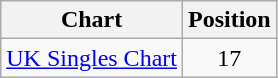<table class="wikitable">
<tr>
<th>Chart</th>
<th>Position</th>
</tr>
<tr>
<td><a href='#'>UK Singles Chart</a></td>
<td align="center">17</td>
</tr>
</table>
